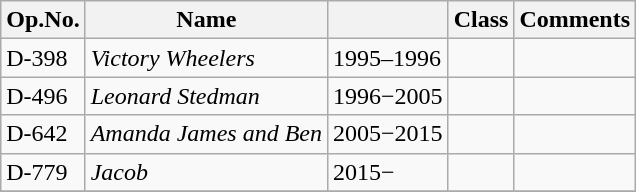<table class="wikitable">
<tr>
<th>Op.No.</th>
<th>Name</th>
<th></th>
<th>Class</th>
<th>Comments</th>
</tr>
<tr>
<td>D-398</td>
<td><em>Victory Wheelers</em></td>
<td>1995–1996</td>
<td></td>
<td></td>
</tr>
<tr>
<td>D-496</td>
<td><em>Leonard Stedman</em></td>
<td>1996−2005</td>
<td></td>
<td></td>
</tr>
<tr>
<td>D-642</td>
<td><em>Amanda James and Ben</em></td>
<td>2005−2015</td>
<td></td>
<td></td>
</tr>
<tr>
<td>D-779</td>
<td><em>Jacob</em></td>
<td>2015−</td>
<td></td>
<td></td>
</tr>
<tr>
</tr>
</table>
